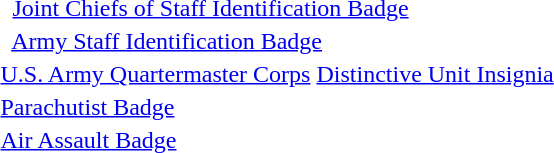<table>
<tr>
<td>  <a href='#'>Joint Chiefs of Staff Identification Badge</a></td>
</tr>
<tr>
<td>  <a href='#'>Army Staff Identification Badge</a></td>
</tr>
<tr>
<td> <a href='#'>U.S. Army Quartermaster Corps</a> <a href='#'>Distinctive Unit Insignia</a></td>
</tr>
<tr>
<td> <a href='#'>Parachutist Badge</a></td>
</tr>
<tr>
<td> <a href='#'>Air Assault Badge</a></td>
</tr>
</table>
